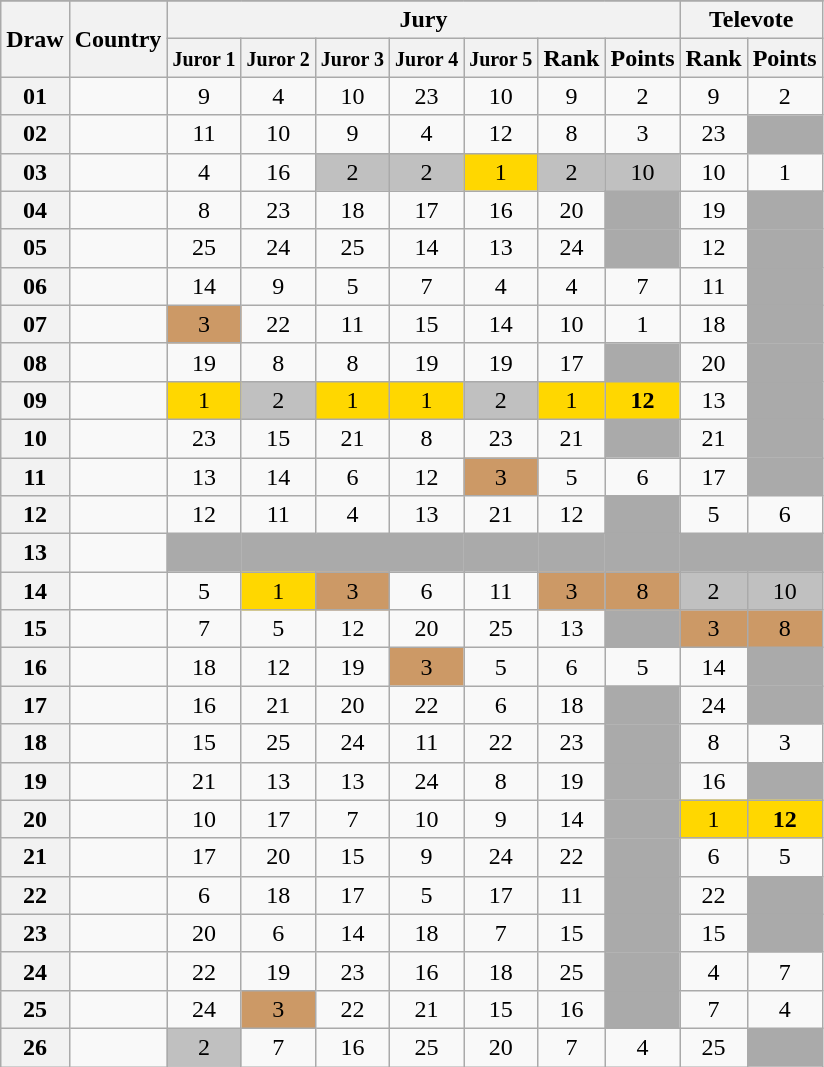<table class="sortable wikitable collapsible plainrowheaders" style="text-align:center;">
<tr>
</tr>
<tr>
<th scope="col" rowspan="2">Draw</th>
<th scope="col" rowspan="2">Country</th>
<th scope="col" colspan="7">Jury</th>
<th scope="col" colspan="2">Televote</th>
</tr>
<tr>
<th scope="col"><small>Juror 1</small></th>
<th scope="col"><small>Juror 2</small></th>
<th scope="col"><small>Juror 3</small></th>
<th scope="col"><small>Juror 4</small></th>
<th scope="col"><small>Juror 5</small></th>
<th scope="col">Rank</th>
<th scope="col">Points</th>
<th scope="col">Rank</th>
<th scope="col">Points</th>
</tr>
<tr>
<th scope="row" style="text-align:center;">01</th>
<td style="text-align:left;"></td>
<td>9</td>
<td>4</td>
<td>10</td>
<td>23</td>
<td>10</td>
<td>9</td>
<td>2</td>
<td>9</td>
<td>2</td>
</tr>
<tr>
<th scope="row" style="text-align:center;">02</th>
<td style="text-align:left;"></td>
<td>11</td>
<td>10</td>
<td>9</td>
<td>4</td>
<td>12</td>
<td>8</td>
<td>3</td>
<td>23</td>
<td style="background:#AAAAAA;"></td>
</tr>
<tr>
<th scope="row" style="text-align:center;">03</th>
<td style="text-align:left;"></td>
<td>4</td>
<td>16</td>
<td style="background:silver;">2</td>
<td style="background:silver;">2</td>
<td style="background:gold;">1</td>
<td style="background:silver;">2</td>
<td style="background:silver;">10</td>
<td>10</td>
<td>1</td>
</tr>
<tr>
<th scope="row" style="text-align:center;">04</th>
<td style="text-align:left;"></td>
<td>8</td>
<td>23</td>
<td>18</td>
<td>17</td>
<td>16</td>
<td>20</td>
<td style="background:#AAAAAA;"></td>
<td>19</td>
<td style="background:#AAAAAA;"></td>
</tr>
<tr>
<th scope="row" style="text-align:center;">05</th>
<td style="text-align:left;"></td>
<td>25</td>
<td>24</td>
<td>25</td>
<td>14</td>
<td>13</td>
<td>24</td>
<td style="background:#AAAAAA;"></td>
<td>12</td>
<td style="background:#AAAAAA;"></td>
</tr>
<tr>
<th scope="row" style="text-align:center;">06</th>
<td style="text-align:left;"></td>
<td>14</td>
<td>9</td>
<td>5</td>
<td>7</td>
<td>4</td>
<td>4</td>
<td>7</td>
<td>11</td>
<td style="background:#AAAAAA;"></td>
</tr>
<tr>
<th scope="row" style="text-align:center;">07</th>
<td style="text-align:left;"></td>
<td style="background:#CC9966;">3</td>
<td>22</td>
<td>11</td>
<td>15</td>
<td>14</td>
<td>10</td>
<td>1</td>
<td>18</td>
<td style="background:#AAAAAA;"></td>
</tr>
<tr>
<th scope="row" style="text-align:center;">08</th>
<td style="text-align:left;"></td>
<td>19</td>
<td>8</td>
<td>8</td>
<td>19</td>
<td>19</td>
<td>17</td>
<td style="background:#AAAAAA;"></td>
<td>20</td>
<td style="background:#AAAAAA;"></td>
</tr>
<tr>
<th scope="row" style="text-align:center;">09</th>
<td style="text-align:left;"></td>
<td style="background:gold;">1</td>
<td style="background:silver;">2</td>
<td style="background:gold;">1</td>
<td style="background:gold;">1</td>
<td style="background:silver;">2</td>
<td style="background:gold;">1</td>
<td style="background:gold;"><strong>12</strong></td>
<td>13</td>
<td style="background:#AAAAAA;"></td>
</tr>
<tr>
<th scope="row" style="text-align:center;">10</th>
<td style="text-align:left;"></td>
<td>23</td>
<td>15</td>
<td>21</td>
<td>8</td>
<td>23</td>
<td>21</td>
<td style="background:#AAAAAA;"></td>
<td>21</td>
<td style="background:#AAAAAA;"></td>
</tr>
<tr>
<th scope="row" style="text-align:center;">11</th>
<td style="text-align:left;"></td>
<td>13</td>
<td>14</td>
<td>6</td>
<td>12</td>
<td style="background:#CC9966;">3</td>
<td>5</td>
<td>6</td>
<td>17</td>
<td style="background:#AAAAAA;"></td>
</tr>
<tr>
<th scope="row" style="text-align:center;">12</th>
<td style="text-align:left;"></td>
<td>12</td>
<td>11</td>
<td>4</td>
<td>13</td>
<td>21</td>
<td>12</td>
<td style="background:#AAAAAA;"></td>
<td>5</td>
<td>6</td>
</tr>
<tr class=sortbottom>
<th scope="row" style="text-align:center;">13</th>
<td style="text-align:left;"></td>
<td style="background:#AAAAAA;"></td>
<td style="background:#AAAAAA;"></td>
<td style="background:#AAAAAA;"></td>
<td style="background:#AAAAAA;"></td>
<td style="background:#AAAAAA;"></td>
<td style="background:#AAAAAA;"></td>
<td style="background:#AAAAAA;"></td>
<td style="background:#AAAAAA;"></td>
<td style="background:#AAAAAA;"></td>
</tr>
<tr>
<th scope="row" style="text-align:center;">14</th>
<td style="text-align:left;"></td>
<td>5</td>
<td style="background:gold;">1</td>
<td style="background:#CC9966;">3</td>
<td>6</td>
<td>11</td>
<td style="background:#CC9966;">3</td>
<td style="background:#CC9966;">8</td>
<td style="background:silver;">2</td>
<td style="background:silver;">10</td>
</tr>
<tr>
<th scope="row" style="text-align:center;">15</th>
<td style="text-align:left;"></td>
<td>7</td>
<td>5</td>
<td>12</td>
<td>20</td>
<td>25</td>
<td>13</td>
<td style="background:#AAAAAA;"></td>
<td style="background:#CC9966;">3</td>
<td style="background:#CC9966;">8</td>
</tr>
<tr>
<th scope="row" style="text-align:center;">16</th>
<td style="text-align:left;"></td>
<td>18</td>
<td>12</td>
<td>19</td>
<td style="background:#CC9966;">3</td>
<td>5</td>
<td>6</td>
<td>5</td>
<td>14</td>
<td style="background:#AAAAAA;"></td>
</tr>
<tr>
<th scope="row" style="text-align:center;">17</th>
<td style="text-align:left;"></td>
<td>16</td>
<td>21</td>
<td>20</td>
<td>22</td>
<td>6</td>
<td>18</td>
<td style="background:#AAAAAA;"></td>
<td>24</td>
<td style="background:#AAAAAA;"></td>
</tr>
<tr>
<th scope="row" style="text-align:center;">18</th>
<td style="text-align:left;"></td>
<td>15</td>
<td>25</td>
<td>24</td>
<td>11</td>
<td>22</td>
<td>23</td>
<td style="background:#AAAAAA;"></td>
<td>8</td>
<td>3</td>
</tr>
<tr>
<th scope="row" style="text-align:center;">19</th>
<td style="text-align:left;"></td>
<td>21</td>
<td>13</td>
<td>13</td>
<td>24</td>
<td>8</td>
<td>19</td>
<td style="background:#AAAAAA;"></td>
<td>16</td>
<td style="background:#AAAAAA;"></td>
</tr>
<tr>
<th scope="row" style="text-align:center;">20</th>
<td style="text-align:left;"></td>
<td>10</td>
<td>17</td>
<td>7</td>
<td>10</td>
<td>9</td>
<td>14</td>
<td style="background:#AAAAAA;"></td>
<td style="background:gold;">1</td>
<td style="background:gold;"><strong>12</strong></td>
</tr>
<tr>
<th scope="row" style="text-align:center;">21</th>
<td style="text-align:left;"></td>
<td>17</td>
<td>20</td>
<td>15</td>
<td>9</td>
<td>24</td>
<td>22</td>
<td style="background:#AAAAAA;"></td>
<td>6</td>
<td>5</td>
</tr>
<tr>
<th scope="row" style="text-align:center;">22</th>
<td style="text-align:left;"></td>
<td>6</td>
<td>18</td>
<td>17</td>
<td>5</td>
<td>17</td>
<td>11</td>
<td style="background:#AAAAAA;"></td>
<td>22</td>
<td style="background:#AAAAAA;"></td>
</tr>
<tr>
<th scope="row" style="text-align:center;">23</th>
<td style="text-align:left;"></td>
<td>20</td>
<td>6</td>
<td>14</td>
<td>18</td>
<td>7</td>
<td>15</td>
<td style="background:#AAAAAA;"></td>
<td>15</td>
<td style="background:#AAAAAA;"></td>
</tr>
<tr>
<th scope="row" style="text-align:center;">24</th>
<td style="text-align:left;"></td>
<td>22</td>
<td>19</td>
<td>23</td>
<td>16</td>
<td>18</td>
<td>25</td>
<td style="background:#AAAAAA;"></td>
<td>4</td>
<td>7</td>
</tr>
<tr>
<th scope="row" style="text-align:center;">25</th>
<td style="text-align:left;"></td>
<td>24</td>
<td style="background:#CC9966;">3</td>
<td>22</td>
<td>21</td>
<td>15</td>
<td>16</td>
<td style="background:#AAAAAA;"></td>
<td>7</td>
<td>4</td>
</tr>
<tr>
<th scope="row" style="text-align:center;">26</th>
<td style="text-align:left;"></td>
<td style="background:silver;">2</td>
<td>7</td>
<td>16</td>
<td>25</td>
<td>20</td>
<td>7</td>
<td>4</td>
<td>25</td>
<td style="background:#AAAAAA;"></td>
</tr>
</table>
